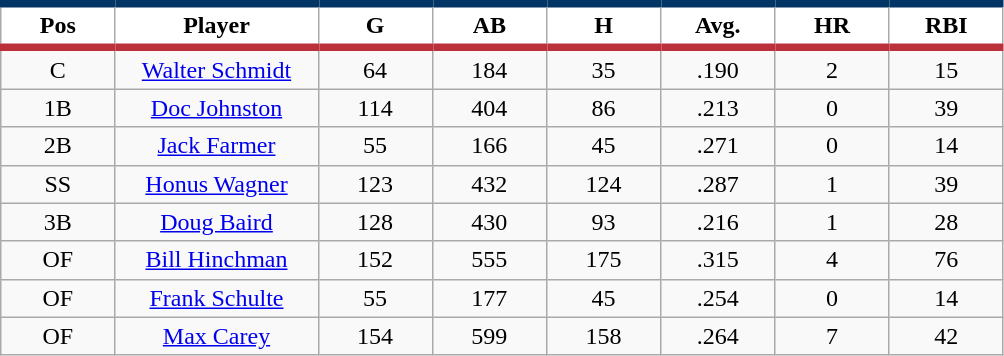<table class="wikitable sortable">
<tr>
<th style="background:#FFFFFF; border-top:#023465 5px solid; border-bottom:#ba313c 5px solid; "width="9%">Pos</th>
<th style="background:#FFFFFF; border-top:#023465 5px solid; border-bottom:#ba313c 5px solid;" width="16%">Player</th>
<th style="background:#FFFFFF; border-top:#023465 5px solid; border-bottom:#ba313c 5px solid;" width="9%">G</th>
<th style="background:#FFFFFF; border-top:#023465 5px solid; border-bottom:#ba313c 5px solid;" width="9%">AB</th>
<th style="background:#FFFFFF; border-top:#023465 5px solid; border-bottom:#ba313c 5px solid;" width="9%">H</th>
<th style="background:#FFFFFF; border-top:#023465 5px solid; border-bottom:#ba313c 5px solid;" width="9%">Avg.</th>
<th style="background:#FFFFFF; border-top:#023465 5px solid; border-bottom:#ba313c 5px solid;" width="9%">HR</th>
<th style="background:#FFFFFF; border-top:#023465 5px solid; border-bottom:#ba313c 5px solid;" width="9%">RBI</th>
</tr>
<tr align="center">
<td>C</td>
<td><a href='#'>Walter Schmidt</a></td>
<td>64</td>
<td>184</td>
<td>35</td>
<td>.190</td>
<td>2</td>
<td>15</td>
</tr>
<tr align=center>
<td>1B</td>
<td><a href='#'>Doc Johnston</a></td>
<td>114</td>
<td>404</td>
<td>86</td>
<td>.213</td>
<td>0</td>
<td>39</td>
</tr>
<tr align=center>
<td>2B</td>
<td><a href='#'>Jack Farmer</a></td>
<td>55</td>
<td>166</td>
<td>45</td>
<td>.271</td>
<td>0</td>
<td>14</td>
</tr>
<tr align=center>
<td>SS</td>
<td><a href='#'>Honus Wagner</a></td>
<td>123</td>
<td>432</td>
<td>124</td>
<td>.287</td>
<td>1</td>
<td>39</td>
</tr>
<tr align=center>
<td>3B</td>
<td><a href='#'>Doug Baird</a></td>
<td>128</td>
<td>430</td>
<td>93</td>
<td>.216</td>
<td>1</td>
<td>28</td>
</tr>
<tr align=center>
<td>OF</td>
<td><a href='#'>Bill Hinchman</a></td>
<td>152</td>
<td>555</td>
<td>175</td>
<td>.315</td>
<td>4</td>
<td>76</td>
</tr>
<tr align=center>
<td>OF</td>
<td><a href='#'>Frank Schulte</a></td>
<td>55</td>
<td>177</td>
<td>45</td>
<td>.254</td>
<td>0</td>
<td>14</td>
</tr>
<tr align=center>
<td>OF</td>
<td><a href='#'>Max Carey</a></td>
<td>154</td>
<td>599</td>
<td>158</td>
<td>.264</td>
<td>7</td>
<td>42</td>
</tr>
</table>
